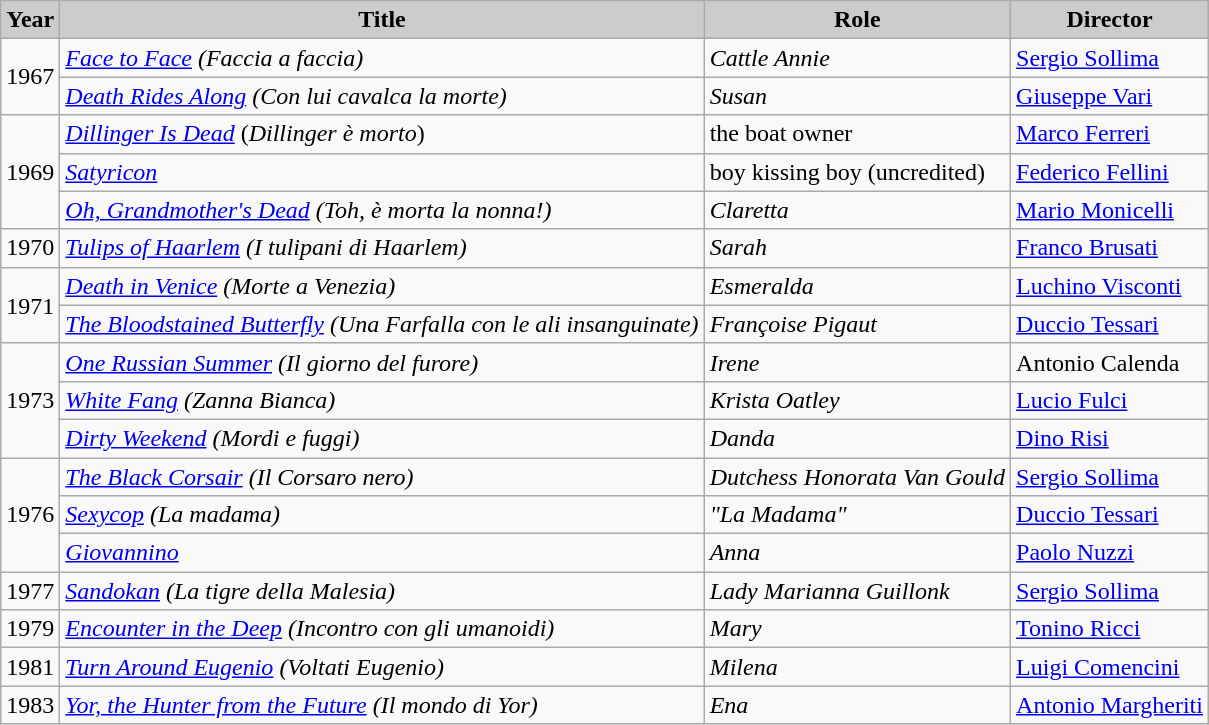<table class="wikitable">
<tr>
<th style="background: #CCCCCC;">Year</th>
<th style="background: #CCCCCC;">Title</th>
<th style="background: #CCCCCC;">Role</th>
<th style="background: #CCCCCC;">Director</th>
</tr>
<tr>
<td rowspan=2>1967</td>
<td><em><a href='#'>Face to Face</a> (Faccia a faccia)</em></td>
<td><em>Cattle Annie</em></td>
<td><a href='#'>Sergio Sollima</a></td>
</tr>
<tr>
<td><em><a href='#'>Death Rides Along</a> (Con lui cavalca la morte)</em></td>
<td><em>Susan</em></td>
<td><a href='#'>Giuseppe Vari</a></td>
</tr>
<tr>
<td rowspan=3>1969</td>
<td><em><a href='#'>Dillinger Is Dead</a></em> (<em>Dillinger è morto</em>)</td>
<td>the boat owner</td>
<td><a href='#'>Marco Ferreri</a></td>
</tr>
<tr>
<td><em><a href='#'>Satyricon</a></em></td>
<td>boy kissing boy (uncredited)</td>
<td><a href='#'>Federico Fellini</a></td>
</tr>
<tr>
<td><em><a href='#'>Oh, Grandmother's Dead</a> (Toh, è morta la nonna!)</em></td>
<td><em>Claretta</em></td>
<td><a href='#'>Mario Monicelli</a></td>
</tr>
<tr>
<td rowspan=1>1970</td>
<td><em><a href='#'>Tulips of Haarlem</a> (I tulipani di Haarlem)</em></td>
<td><em>Sarah</em></td>
<td><a href='#'>Franco Brusati</a></td>
</tr>
<tr>
<td rowspan=2>1971</td>
<td><em><a href='#'>Death in Venice</a> (Morte a Venezia)</em></td>
<td><em>Esmeralda</em></td>
<td><a href='#'>Luchino Visconti</a></td>
</tr>
<tr>
<td><em><a href='#'>The Bloodstained Butterfly</a> (Una Farfalla con le ali insanguinate)</em></td>
<td><em>Françoise Pigaut</em></td>
<td><a href='#'>Duccio Tessari</a></td>
</tr>
<tr>
<td rowspan=3>1973</td>
<td><em><a href='#'>One Russian Summer</a> (Il giorno del furore)</em></td>
<td><em>Irene</em></td>
<td>Antonio Calenda</td>
</tr>
<tr>
<td><em><a href='#'>White Fang</a> (Zanna Bianca)</em></td>
<td><em>Krista Oatley</em></td>
<td><a href='#'>Lucio Fulci</a></td>
</tr>
<tr>
<td><em><a href='#'>Dirty Weekend</a> (Mordi e fuggi)</em></td>
<td><em>Danda</em></td>
<td><a href='#'>Dino Risi</a></td>
</tr>
<tr>
<td rowspan=3>1976</td>
<td><em><a href='#'>The Black Corsair</a> (Il Corsaro nero)</em></td>
<td><em>Dutchess Honorata Van Gould</em></td>
<td><a href='#'>Sergio Sollima</a></td>
</tr>
<tr>
<td><em><a href='#'>Sexycop</a> (La madama)</em></td>
<td><em>"La Madama"</em></td>
<td><a href='#'>Duccio Tessari</a></td>
</tr>
<tr>
<td><em><a href='#'>Giovannino</a></em></td>
<td><em>Anna</em></td>
<td><a href='#'>Paolo Nuzzi</a></td>
</tr>
<tr>
<td>1977</td>
<td><em><a href='#'>Sandokan</a> (La tigre della Malesia)</em></td>
<td><em>Lady Marianna Guillonk</em></td>
<td><a href='#'>Sergio Sollima</a></td>
</tr>
<tr>
<td>1979</td>
<td><em><a href='#'>Encounter in the Deep</a> (Incontro con gli umanoidi)</em></td>
<td><em>Mary</em></td>
<td><a href='#'>Tonino Ricci</a></td>
</tr>
<tr>
<td>1981</td>
<td><em><a href='#'>Turn Around Eugenio</a> (Voltati Eugenio)</em></td>
<td><em>Milena</em></td>
<td><a href='#'>Luigi Comencini</a></td>
</tr>
<tr>
<td>1983</td>
<td><em><a href='#'>Yor, the Hunter from the Future</a> (Il mondo di Yor)</em></td>
<td><em>Ena</em></td>
<td><a href='#'>Antonio Margheriti</a></td>
</tr>
</table>
